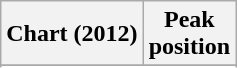<table class="wikitable sortable plainrowheaders" style="text-align:center">
<tr>
<th>Chart (2012)</th>
<th>Peak<br>position</th>
</tr>
<tr>
</tr>
<tr>
</tr>
<tr>
</tr>
</table>
